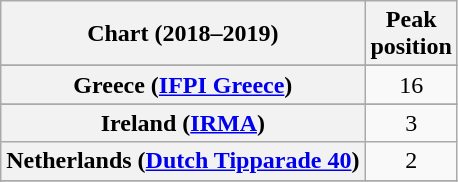<table class="wikitable sortable plainrowheaders" style="text-align:center">
<tr>
<th scope="col">Chart (2018–2019)</th>
<th scope="col">Peak<br> position</th>
</tr>
<tr>
</tr>
<tr>
</tr>
<tr>
</tr>
<tr>
</tr>
<tr>
</tr>
<tr>
</tr>
<tr>
</tr>
<tr>
</tr>
<tr>
<th scope="row">Greece (<a href='#'>IFPI Greece</a>)</th>
<td>16</td>
</tr>
<tr>
</tr>
<tr>
<th scope="row">Ireland (<a href='#'>IRMA</a>)</th>
<td>3</td>
</tr>
<tr>
<th scope="row">Netherlands (<a href='#'>Dutch Tipparade 40</a>)</th>
<td>2</td>
</tr>
<tr>
</tr>
<tr>
</tr>
<tr>
</tr>
<tr>
</tr>
<tr>
</tr>
<tr>
</tr>
<tr>
</tr>
<tr>
</tr>
<tr>
</tr>
<tr>
</tr>
<tr>
</tr>
<tr>
</tr>
<tr>
</tr>
<tr>
</tr>
</table>
